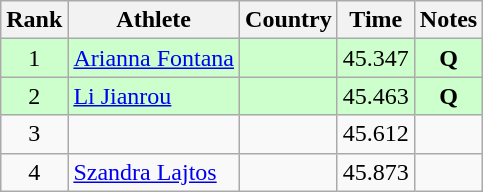<table class="wikitable sortable" style="text-align:center">
<tr>
<th>Rank</th>
<th>Athlete</th>
<th>Country</th>
<th>Time</th>
<th>Notes</th>
</tr>
<tr bgcolor="#ccffcc">
<td>1</td>
<td align=left><a href='#'>Arianna Fontana</a></td>
<td align=left></td>
<td>45.347</td>
<td><strong>Q</strong></td>
</tr>
<tr bgcolor="#ccffcc">
<td>2</td>
<td align=left><a href='#'>Li Jianrou</a></td>
<td align=left></td>
<td>45.463</td>
<td><strong>Q</strong></td>
</tr>
<tr>
<td>3</td>
<td align=left></td>
<td align=left></td>
<td>45.612</td>
<td></td>
</tr>
<tr>
<td>4</td>
<td align=left><a href='#'>Szandra Lajtos</a></td>
<td align=left></td>
<td>45.873</td>
<td></td>
</tr>
</table>
